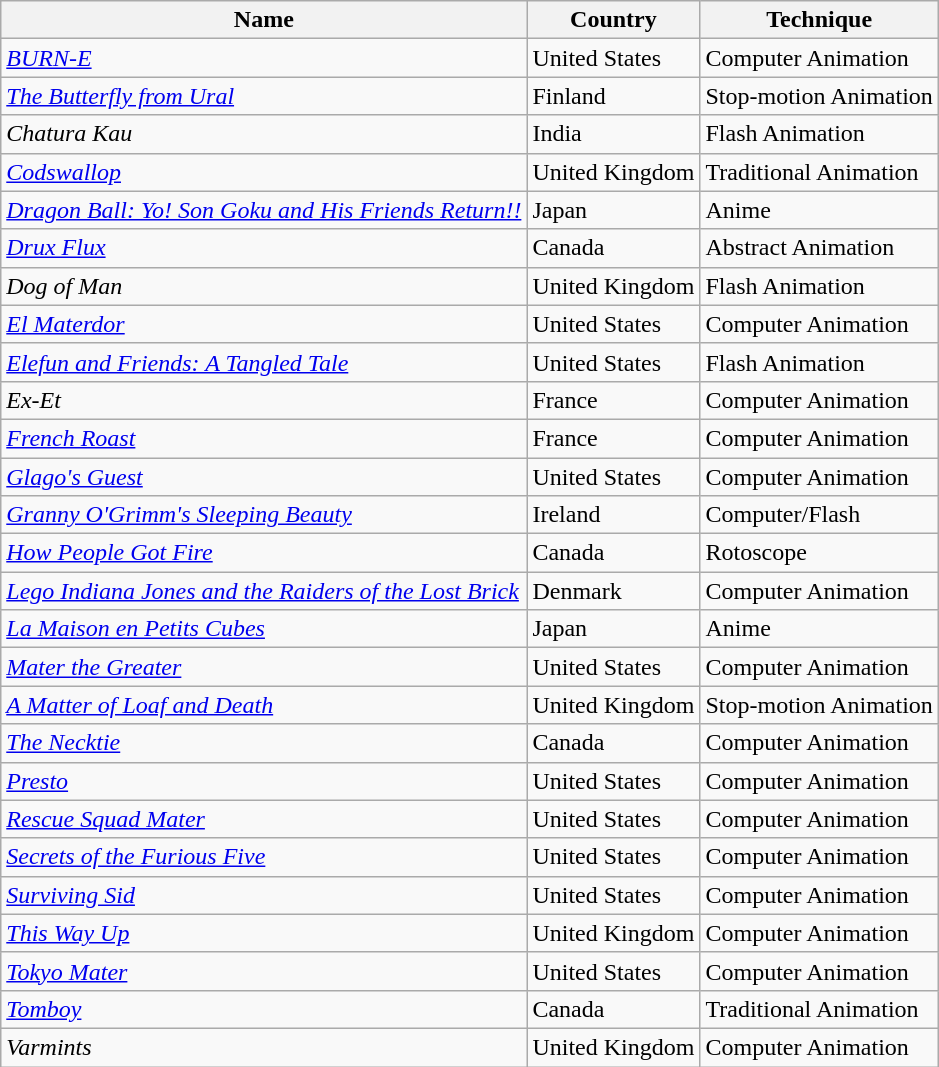<table class="wikitable sortable">
<tr>
<th>Name</th>
<th>Country</th>
<th>Technique</th>
</tr>
<tr>
<td><em><a href='#'>BURN-E</a></em></td>
<td>United States</td>
<td>Computer Animation</td>
</tr>
<tr>
<td><em><a href='#'>The Butterfly from Ural</a></em></td>
<td>Finland</td>
<td>Stop-motion Animation</td>
</tr>
<tr>
<td><em>Chatura Kau</em></td>
<td>India</td>
<td>Flash Animation</td>
</tr>
<tr>
<td><em><a href='#'>Codswallop</a></em></td>
<td>United Kingdom</td>
<td>Traditional Animation</td>
</tr>
<tr>
<td><em><a href='#'>Dragon Ball: Yo! Son Goku and His Friends Return!!</a></em></td>
<td>Japan</td>
<td>Anime</td>
</tr>
<tr>
<td><em><a href='#'>Drux Flux</a></em></td>
<td>Canada</td>
<td>Abstract Animation</td>
</tr>
<tr>
<td><em>Dog of Man</em></td>
<td>United Kingdom</td>
<td>Flash Animation</td>
</tr>
<tr>
<td><em><a href='#'>El Materdor</a></em></td>
<td>United States</td>
<td>Computer Animation</td>
</tr>
<tr>
<td><em><a href='#'>Elefun and Friends: A Tangled Tale</a></em></td>
<td>United States</td>
<td>Flash Animation</td>
</tr>
<tr>
<td><em>Ex-Et</em></td>
<td>France</td>
<td>Computer Animation</td>
</tr>
<tr>
<td><em><a href='#'>French Roast</a></em></td>
<td>France</td>
<td>Computer Animation</td>
</tr>
<tr>
<td><em><a href='#'>Glago's Guest</a></em></td>
<td>United States</td>
<td>Computer Animation</td>
</tr>
<tr>
<td><em><a href='#'>Granny O'Grimm's Sleeping Beauty</a></em></td>
<td>Ireland</td>
<td>Computer/Flash</td>
</tr>
<tr>
<td><em><a href='#'>How People Got Fire</a></em></td>
<td>Canada</td>
<td>Rotoscope</td>
</tr>
<tr>
<td><em><a href='#'>Lego Indiana Jones and the Raiders of the Lost Brick</a></em></td>
<td>Denmark</td>
<td>Computer Animation</td>
</tr>
<tr>
<td><em><a href='#'>La Maison en Petits Cubes</a></em></td>
<td>Japan</td>
<td>Anime</td>
</tr>
<tr>
<td><em><a href='#'>Mater the Greater</a></em></td>
<td>United States</td>
<td>Computer Animation</td>
</tr>
<tr>
<td><em><a href='#'>A Matter of Loaf and Death</a></em></td>
<td>United Kingdom</td>
<td>Stop-motion Animation</td>
</tr>
<tr>
<td><em><a href='#'>The Necktie</a></em></td>
<td>Canada</td>
<td>Computer Animation</td>
</tr>
<tr>
<td><em><a href='#'>Presto</a></em></td>
<td>United States</td>
<td>Computer Animation</td>
</tr>
<tr>
<td><em><a href='#'>Rescue Squad Mater</a></em></td>
<td>United States</td>
<td>Computer Animation</td>
</tr>
<tr>
<td><em><a href='#'>Secrets of the Furious Five</a></em></td>
<td>United States</td>
<td>Computer Animation</td>
</tr>
<tr>
<td><em><a href='#'>Surviving Sid</a></em></td>
<td>United States</td>
<td>Computer Animation</td>
</tr>
<tr>
<td><em><a href='#'>This Way Up</a></em></td>
<td>United Kingdom</td>
<td>Computer Animation</td>
</tr>
<tr>
<td><em><a href='#'>Tokyo Mater</a></em></td>
<td>United States</td>
<td>Computer Animation</td>
</tr>
<tr>
<td><em><a href='#'>Tomboy</a></em></td>
<td>Canada</td>
<td>Traditional Animation</td>
</tr>
<tr>
<td><em>Varmints</em></td>
<td>United Kingdom</td>
<td>Computer Animation</td>
</tr>
</table>
